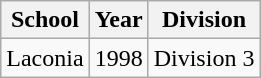<table class="wikitable">
<tr>
<th>School</th>
<th>Year</th>
<th>Division</th>
</tr>
<tr>
<td>Laconia</td>
<td>1998</td>
<td>Division 3</td>
</tr>
</table>
